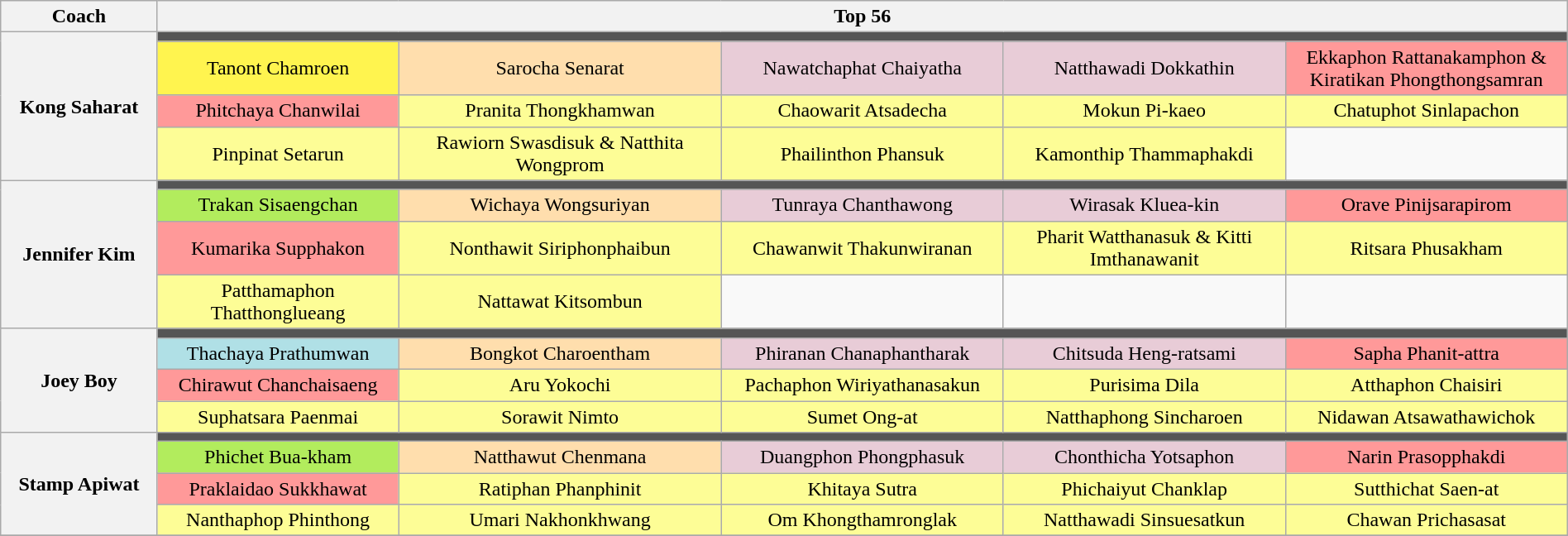<table class="wikitable" style="text-align:center; width:100%;">
<tr>
<th width="10%">Coach</th>
<th width="90%" colspan="5">Top 56</th>
</tr>
<tr>
<th rowspan="4">Kong Saharat</th>
<td colspan="5" style="background:#555555;"></td>
</tr>
<tr>
<td style="background:#FFF44F;">Tanont Chamroen</td>
<td style="background:#ffdead;">Sarocha Senarat</td>
<td style="background:#E8CCD7;">Nawatchaphat Chaiyatha</td>
<td style="background:#E8CCD7;">Natthawadi Dokkathin</td>
<td style="background:#FF9999;">Ekkaphon Rattanakamphon & Kiratikan Phongthongsamran</td>
</tr>
<tr>
<td style="background:#FF9999;">Phitchaya Chanwilai</td>
<td style="background:#FDFD96;">Pranita Thongkhamwan</td>
<td style="background:#FDFD96;">Chaowarit Atsadecha</td>
<td style="background:#FDFD96;">Mokun Pi-kaeo</td>
<td style="background:#FDFD96;">Chatuphot Sinlapachon</td>
</tr>
<tr>
<td style="background:#FDFD96;">Pinpinat Setarun</td>
<td style="background:#FDFD96;">Rawiorn Swasdisuk & Natthita Wongprom</td>
<td style="background:#FDFD96;">Phailinthon Phansuk</td>
<td style="background:#FDFD96;">Kamonthip Thammaphakdi</td>
<td width="18%"></td>
</tr>
<tr>
<th rowspan="4">Jennifer Kim</th>
<td colspan="5" style="background:#555555;"></td>
</tr>
<tr>
<td style="background:#B2EC5D;">Trakan Sisaengchan</td>
<td style="background:#ffdead;">Wichaya Wongsuriyan</td>
<td style="background:#E8CCD7;">Tunraya Chanthawong</td>
<td style="background:#E8CCD7;">Wirasak Kluea-kin</td>
<td style="background:#FF9999;">Orave Pinijsarapirom</td>
</tr>
<tr>
<td style="background:#FF9999;">Kumarika Supphakon</td>
<td style="background:#FDFD96;">Nonthawit Siriphonphaibun</td>
<td style="background:#FDFD96;">Chawanwit Thakunwiranan</td>
<td style="background:#FDFD96;">Pharit Watthanasuk & Kitti Imthanawanit</td>
<td style="background:#FDFD96;">Ritsara Phusakham</td>
</tr>
<tr>
<td style="background:#FDFD96;">Patthamaphon Thatthonglueang</td>
<td style="background:#FDFD96;">Nattawat Kitsombun</td>
<td width="18%"></td>
<td width="18%"></td>
</tr>
<tr>
<th rowspan="4">Joey Boy</th>
<td colspan="5" style="background:#555555;"></td>
</tr>
<tr>
<td style="background:#B0E0E6;">Thachaya Prathumwan</td>
<td style="background:#ffdead;">Bongkot Charoentham</td>
<td style="background:#E8CCD7;">Phiranan Chanaphantharak</td>
<td style="background:#E8CCD7;">Chitsuda Heng-ratsami</td>
<td style="background:#FF9999;">Sapha Phanit-attra</td>
</tr>
<tr>
<td style="background:#FF9999;">Chirawut Chanchaisaeng</td>
<td style="background:#FDFD96;">Aru Yokochi</td>
<td style="background:#FDFD96;">Pachaphon Wiriyathanasakun</td>
<td style="background:#FDFD96;">Purisima Dila</td>
<td style="background:#FDFD96;">Atthaphon Chaisiri</td>
</tr>
<tr>
<td style="background:#FDFD96;">Suphatsara Paenmai</td>
<td style="background:#FDFD96;">Sorawit Nimto</td>
<td style="background:#FDFD96;">Sumet Ong-at</td>
<td style="background:#FDFD96;">Natthaphong Sincharoen</td>
<td style="background:#FDFD96;">Nidawan Atsawathawichok</td>
</tr>
<tr>
<th rowspan="4">Stamp Apiwat</th>
<td colspan="5" style="background:#555555;"></td>
</tr>
<tr>
<td style="background:#B2EC5D;">Phichet Bua-kham</td>
<td style="background:#ffdead;">Natthawut Chenmana</td>
<td style="background:#E8CCD7;">Duangphon Phongphasuk</td>
<td style="background:#E8CCD7;">Chonthicha Yotsaphon</td>
<td style="background:#FF9999;">Narin Prasopphakdi</td>
</tr>
<tr>
<td style="background:#FF9999;">Praklaidao Sukkhawat</td>
<td style="background:#FDFD96;">Ratiphan Phanphinit</td>
<td style="background:#FDFD96;">Khitaya Sutra</td>
<td style="background:#FDFD96;">Phichaiyut Chanklap</td>
<td style="background:#FDFD96;">Sutthichat Saen-at</td>
</tr>
<tr>
<td style="background:#FDFD96;">Nanthaphop Phinthong</td>
<td style="background:#FDFD96;">Umari Nakhonkhwang</td>
<td style="background:#FDFD96;">Om Khongthamronglak</td>
<td style="background:#FDFD96;">Natthawadi Sinsuesatkun</td>
<td style="background:#FDFD96;">Chawan Prichasasat</td>
</tr>
<tr>
</tr>
</table>
